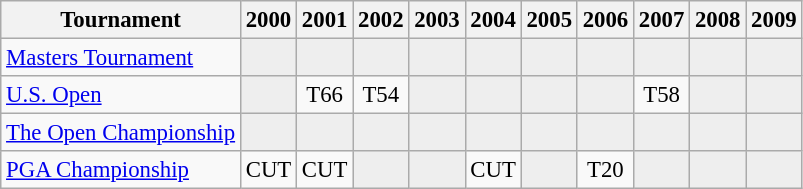<table class="wikitable" style="font-size:95%;text-align:center;">
<tr>
<th>Tournament</th>
<th>2000</th>
<th>2001</th>
<th>2002</th>
<th>2003</th>
<th>2004</th>
<th>2005</th>
<th>2006</th>
<th>2007</th>
<th>2008</th>
<th>2009</th>
</tr>
<tr>
<td align=left><a href='#'>Masters Tournament</a></td>
<td style="background:#eeeeee;"></td>
<td style="background:#eeeeee;"></td>
<td style="background:#eeeeee;"></td>
<td style="background:#eeeeee;"></td>
<td style="background:#eeeeee;"></td>
<td style="background:#eeeeee;"></td>
<td style="background:#eeeeee;"></td>
<td style="background:#eeeeee;"></td>
<td style="background:#eeeeee;"></td>
<td style="background:#eeeeee;"></td>
</tr>
<tr>
<td align=left><a href='#'>U.S. Open</a></td>
<td style="background:#eeeeee;"></td>
<td>T66</td>
<td>T54</td>
<td style="background:#eeeeee;"></td>
<td style="background:#eeeeee;"></td>
<td style="background:#eeeeee;"></td>
<td style="background:#eeeeee;"></td>
<td>T58</td>
<td style="background:#eeeeee;"></td>
<td style="background:#eeeeee;"></td>
</tr>
<tr>
<td align=left><a href='#'>The Open Championship</a></td>
<td style="background:#eeeeee;"></td>
<td style="background:#eeeeee;"></td>
<td style="background:#eeeeee;"></td>
<td style="background:#eeeeee;"></td>
<td style="background:#eeeeee;"></td>
<td style="background:#eeeeee;"></td>
<td style="background:#eeeeee;"></td>
<td style="background:#eeeeee;"></td>
<td style="background:#eeeeee;"></td>
<td style="background:#eeeeee;"></td>
</tr>
<tr>
<td align=left><a href='#'>PGA Championship</a></td>
<td>CUT</td>
<td>CUT</td>
<td style="background:#eeeeee;"></td>
<td style="background:#eeeeee;"></td>
<td>CUT</td>
<td style="background:#eeeeee;"></td>
<td>T20</td>
<td style="background:#eeeeee;"></td>
<td style="background:#eeeeee;"></td>
<td style="background:#eeeeee;"></td>
</tr>
</table>
